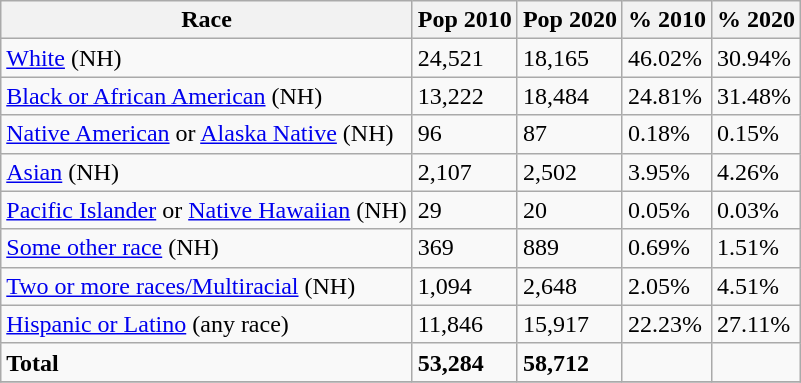<table class="wikitable">
<tr>
<th>Race</th>
<th>Pop 2010</th>
<th>Pop 2020</th>
<th>% 2010</th>
<th>% 2020</th>
</tr>
<tr>
<td><a href='#'>White</a> (NH)</td>
<td>24,521</td>
<td>18,165</td>
<td>46.02%</td>
<td>30.94%</td>
</tr>
<tr>
<td><a href='#'>Black or African American</a> (NH)</td>
<td>13,222</td>
<td>18,484</td>
<td>24.81%</td>
<td>31.48%</td>
</tr>
<tr>
<td><a href='#'>Native American</a> or <a href='#'>Alaska Native</a> (NH)</td>
<td>96</td>
<td>87</td>
<td>0.18%</td>
<td>0.15%</td>
</tr>
<tr>
<td><a href='#'>Asian</a> (NH)</td>
<td>2,107</td>
<td>2,502</td>
<td>3.95%</td>
<td>4.26%</td>
</tr>
<tr>
<td><a href='#'>Pacific Islander</a> or <a href='#'>Native Hawaiian</a> (NH)</td>
<td>29</td>
<td>20</td>
<td>0.05%</td>
<td>0.03%</td>
</tr>
<tr>
<td><a href='#'>Some other race</a> (NH)</td>
<td>369</td>
<td>889</td>
<td>0.69%</td>
<td>1.51%</td>
</tr>
<tr>
<td><a href='#'>Two or more races/Multiracial</a> (NH)</td>
<td>1,094</td>
<td>2,648</td>
<td>2.05%</td>
<td>4.51%</td>
</tr>
<tr>
<td><a href='#'>Hispanic or Latino</a> (any race)</td>
<td>11,846</td>
<td>15,917</td>
<td>22.23%</td>
<td>27.11%</td>
</tr>
<tr>
<td><strong>Total</strong></td>
<td><strong>53,284</strong></td>
<td><strong>58,712</strong></td>
<td></td>
<td></td>
</tr>
<tr>
</tr>
</table>
